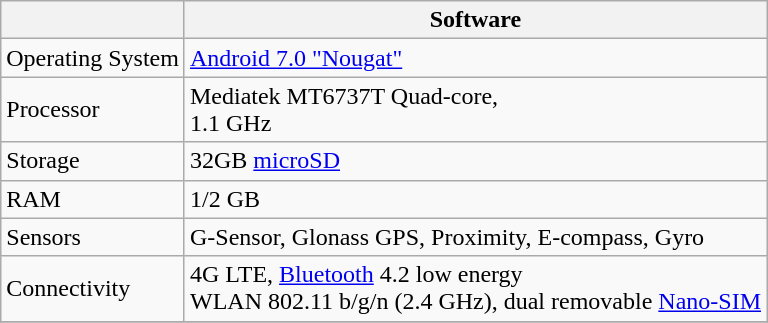<table class="wikitable">
<tr>
<th></th>
<th>Software</th>
</tr>
<tr>
<td>Operating System</td>
<td><a href='#'>Android 7.0 "Nougat"</a></td>
</tr>
<tr>
<td>Processor</td>
<td>Mediatek MT6737T Quad-core,<br>1.1 GHz</td>
</tr>
<tr>
<td>Storage</td>
<td>32GB <a href='#'>microSD</a></td>
</tr>
<tr>
<td>RAM</td>
<td>1/2 GB</td>
</tr>
<tr>
<td>Sensors</td>
<td>G-Sensor, Glonass GPS, Proximity, E-compass, Gyro</td>
</tr>
<tr>
<td>Connectivity</td>
<td>4G LTE, <a href='#'>Bluetooth</a> 4.2 low energy<br>WLAN 802.11 b/g/n (2.4 GHz), 
dual removable <a href='#'>Nano-SIM</a></td>
</tr>
<tr>
</tr>
</table>
